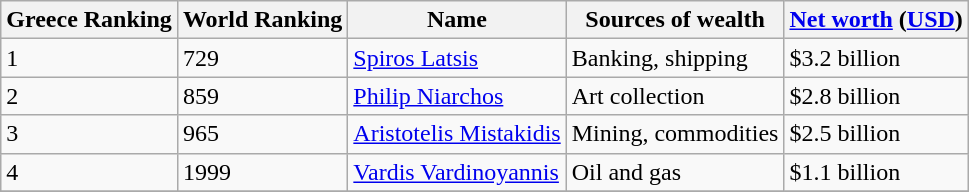<table class="wikitable">
<tr>
<th>Greece Ranking</th>
<th>World Ranking</th>
<th>Name</th>
<th>Sources of wealth</th>
<th><a href='#'>Net worth</a> (<a href='#'>USD</a>)</th>
</tr>
<tr>
<td>1</td>
<td>729</td>
<td><a href='#'>Spiros Latsis</a></td>
<td>Banking, shipping</td>
<td>$3.2 billion</td>
</tr>
<tr>
<td>2</td>
<td>859</td>
<td><a href='#'>Philip Niarchos</a></td>
<td>Art collection</td>
<td>$2.8 billion</td>
</tr>
<tr>
<td>3</td>
<td>965</td>
<td><a href='#'>Aristotelis Mistakidis</a></td>
<td>Mining, commodities</td>
<td>$2.5 billion</td>
</tr>
<tr>
<td>4</td>
<td>1999</td>
<td><a href='#'>Vardis Vardinoyannis</a></td>
<td>Oil and gas</td>
<td>$1.1 billion</td>
</tr>
<tr>
</tr>
</table>
